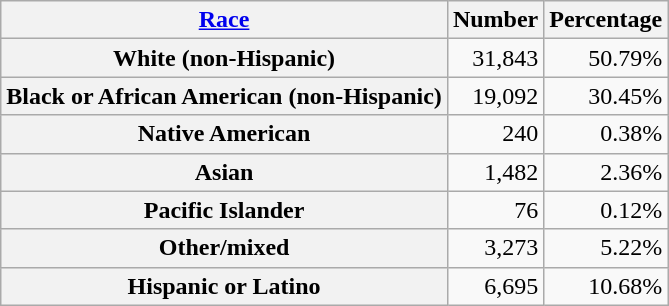<table class="wikitable" style="text-align:right">
<tr>
<th scope="col"><a href='#'>Race</a></th>
<th scope="col">Number</th>
<th scope="col">Percentage</th>
</tr>
<tr>
<th scope="row">White (non-Hispanic)</th>
<td>31,843</td>
<td>50.79%</td>
</tr>
<tr>
<th scope="row">Black or African American (non-Hispanic)</th>
<td>19,092</td>
<td>30.45%</td>
</tr>
<tr>
<th scope="row">Native American</th>
<td>240</td>
<td>0.38%</td>
</tr>
<tr>
<th scope="row">Asian</th>
<td>1,482</td>
<td>2.36%</td>
</tr>
<tr>
<th scope="row">Pacific Islander</th>
<td>76</td>
<td>0.12%</td>
</tr>
<tr>
<th scope="row">Other/mixed</th>
<td>3,273</td>
<td>5.22%</td>
</tr>
<tr>
<th scope="row">Hispanic or Latino</th>
<td>6,695</td>
<td>10.68%</td>
</tr>
</table>
